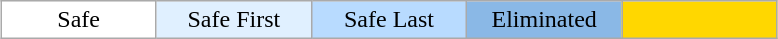<table class="wikitable" style="margin:1em auto; text-align:center;">
<tr>
<td bgcolor="FFFFFF" width="15%">Safe</td>
<td bgcolor="E0F0FF" width="15%">Safe First</td>
<td bgcolor="B8DBFF" width="15%">Safe Last</td>
<td bgcolor="8AB8E6" width="15%">Eliminated</td>
<td bgcolor="gold" width="15%"></td>
</tr>
</table>
